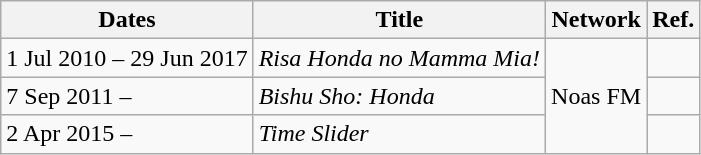<table class="wikitable">
<tr>
<th>Dates</th>
<th>Title</th>
<th>Network</th>
<th>Ref.</th>
</tr>
<tr>
<td>1 Jul 2010 – 29 Jun 2017</td>
<td><em>Risa Honda no Mamma Mia!</em></td>
<td rowspan="3">Noas FM</td>
<td></td>
</tr>
<tr>
<td>7 Sep 2011 –</td>
<td><em>Bishu Sho: Honda</em></td>
<td></td>
</tr>
<tr>
<td>2 Apr 2015 –</td>
<td><em>Time Slider</em></td>
<td></td>
</tr>
</table>
